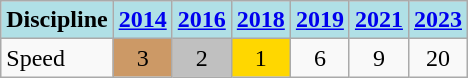<table class="wikitable" style="text-align: center;">
<tr>
<th style="background: #b0e0e6;">Discipline</th>
<th style="background: #b0e0e6;"><a href='#'>2014</a></th>
<th style="background: #b0e0e6;"><a href='#'>2016</a></th>
<th style="background: #b0e0e6;"><a href='#'>2018</a></th>
<th style="background: #b0e0e6;"><a href='#'>2019</a></th>
<th style="background: #b0e0e6;"><a href='#'>2021</a></th>
<th style="background: #b0e0e6;"><a href='#'>2023</a></th>
</tr>
<tr>
<td align="left">Speed</td>
<td style="background: #c96;">3</td>
<td style="background: silver;">2</td>
<td style="background: gold;">1</td>
<td>6</td>
<td>9</td>
<td>20</td>
</tr>
</table>
